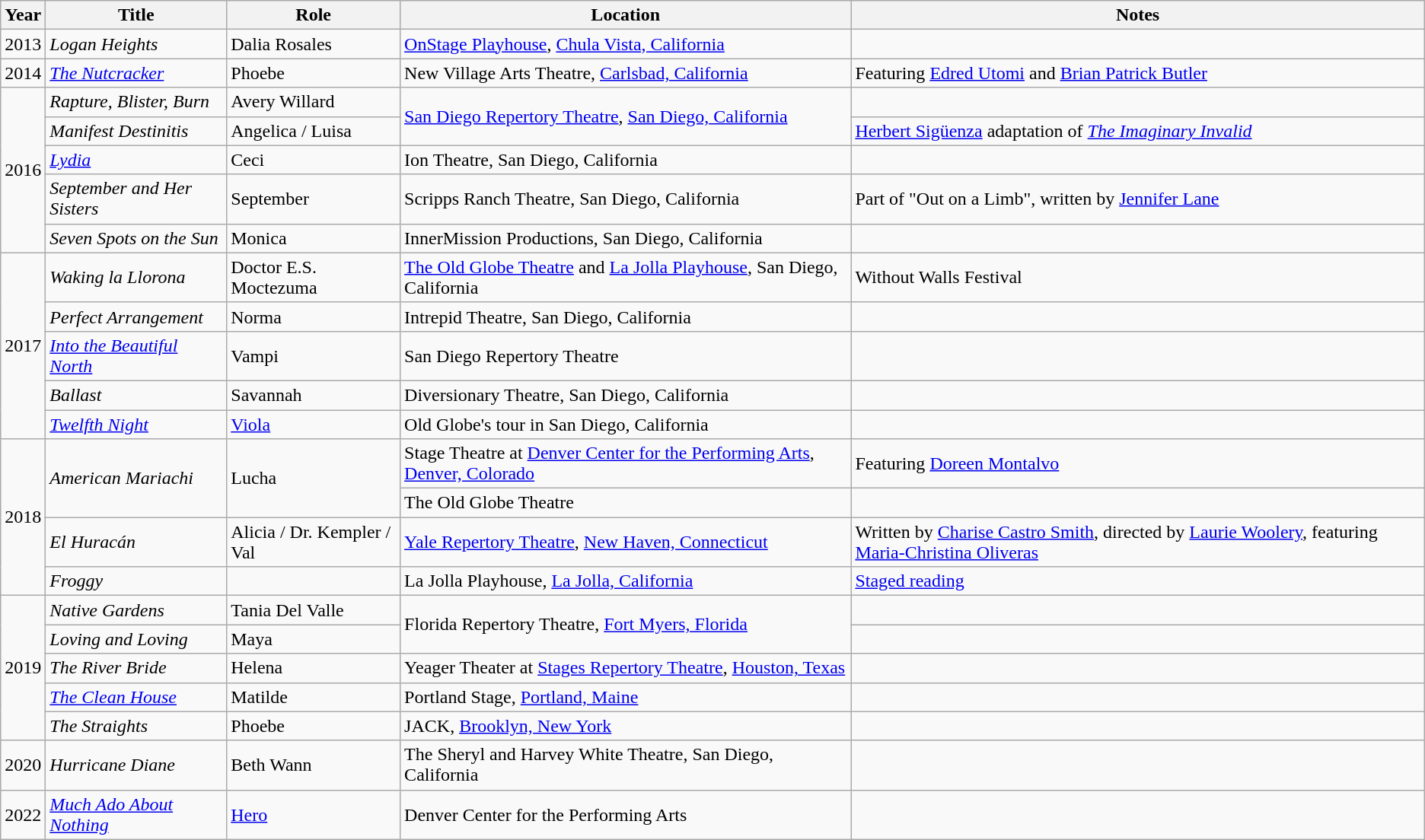<table class="wikitable sortable">
<tr>
<th>Year</th>
<th>Title</th>
<th>Role</th>
<th>Location</th>
<th>Notes</th>
</tr>
<tr>
<td>2013</td>
<td><em>Logan Heights</em></td>
<td>Dalia Rosales</td>
<td><a href='#'>OnStage Playhouse</a>, <a href='#'>Chula Vista, California</a></td>
<td></td>
</tr>
<tr>
<td>2014</td>
<td><em><a href='#'>The Nutcracker</a></em></td>
<td>Phoebe</td>
<td>New Village Arts Theatre, <a href='#'>Carlsbad, California</a></td>
<td>Featuring <a href='#'>Edred Utomi</a> and <a href='#'>Brian Patrick Butler</a></td>
</tr>
<tr>
<td rowspan="5">2016</td>
<td><em>Rapture, Blister, Burn</em></td>
<td>Avery Willard</td>
<td rowspan="2"><a href='#'>San Diego Repertory Theatre</a>, <a href='#'>San Diego, California</a></td>
<td></td>
</tr>
<tr>
<td><em>Manifest Destinitis</em></td>
<td>Angelica / Luisa</td>
<td><a href='#'>Herbert Sigüenza</a> adaptation of <em><a href='#'>The Imaginary Invalid</a></em></td>
</tr>
<tr>
<td><em><a href='#'>Lydia</a></em></td>
<td>Ceci</td>
<td>Ion Theatre, San Diego, California</td>
<td></td>
</tr>
<tr>
<td><em>September and Her Sisters</em></td>
<td>September</td>
<td>Scripps Ranch Theatre, San Diego, California</td>
<td>Part of "Out on a Limb", written by <a href='#'>Jennifer Lane</a></td>
</tr>
<tr>
<td><em>Seven Spots on the Sun</em></td>
<td>Monica</td>
<td>InnerMission Productions, San Diego, California</td>
<td></td>
</tr>
<tr>
<td rowspan="5">2017</td>
<td><em>Waking la Llorona</em></td>
<td>Doctor E.S. Moctezuma</td>
<td><a href='#'>The Old Globe Theatre</a> and <a href='#'>La Jolla Playhouse</a>, San Diego, California</td>
<td>Without Walls Festival</td>
</tr>
<tr>
<td><em>Perfect Arrangement</em></td>
<td>Norma</td>
<td>Intrepid Theatre, San Diego, California</td>
<td></td>
</tr>
<tr>
<td><em><a href='#'>Into the Beautiful North</a></em></td>
<td>Vampi</td>
<td>San Diego Repertory Theatre</td>
<td></td>
</tr>
<tr>
<td><em>Ballast</em></td>
<td>Savannah</td>
<td>Diversionary Theatre, San Diego, California</td>
<td></td>
</tr>
<tr>
<td><em><a href='#'>Twelfth Night</a></em></td>
<td><a href='#'>Viola</a></td>
<td>Old Globe's tour in San Diego, California</td>
<td></td>
</tr>
<tr>
<td rowspan="4">2018</td>
<td rowspan="2"><em>American Mariachi</em></td>
<td rowspan="2">Lucha</td>
<td>Stage Theatre at <a href='#'>Denver Center for the Performing Arts</a>, <a href='#'>Denver, Colorado</a></td>
<td>Featuring <a href='#'>Doreen Montalvo</a></td>
</tr>
<tr>
<td>The Old Globe Theatre</td>
<td></td>
</tr>
<tr>
<td><em>El Huracán</em></td>
<td>Alicia / Dr. Kempler / Val</td>
<td><a href='#'>Yale Repertory Theatre</a>, <a href='#'>New Haven, Connecticut</a></td>
<td>Written by <a href='#'>Charise Castro Smith</a>, directed by <a href='#'>Laurie Woolery</a>, featuring <a href='#'>Maria-Christina Oliveras</a></td>
</tr>
<tr>
<td><em>Froggy</em></td>
<td></td>
<td>La Jolla Playhouse, <a href='#'>La Jolla, California</a></td>
<td><a href='#'>Staged reading</a></td>
</tr>
<tr>
<td rowspan="5">2019</td>
<td><em>Native Gardens</em></td>
<td>Tania Del Valle</td>
<td rowspan="2">Florida Repertory Theatre, <a href='#'>Fort Myers, Florida</a></td>
<td></td>
</tr>
<tr>
<td><em>Loving and Loving</em></td>
<td>Maya</td>
<td></td>
</tr>
<tr>
<td><em>The River Bride</em></td>
<td>Helena</td>
<td>Yeager Theater at <a href='#'>Stages Repertory Theatre</a>, <a href='#'>Houston, Texas</a></td>
<td></td>
</tr>
<tr>
<td><em><a href='#'>The Clean House</a></em></td>
<td>Matilde</td>
<td>Portland Stage, <a href='#'>Portland, Maine</a></td>
<td></td>
</tr>
<tr>
<td><em>The Straights</em></td>
<td>Phoebe</td>
<td>JACK, <a href='#'>Brooklyn, New York</a></td>
<td></td>
</tr>
<tr>
<td>2020</td>
<td><em>Hurricane Diane</em></td>
<td>Beth Wann</td>
<td>The Sheryl and Harvey White Theatre, San Diego, California</td>
<td></td>
</tr>
<tr>
<td>2022</td>
<td><em><a href='#'>Much Ado About Nothing</a></em></td>
<td><a href='#'>Hero</a></td>
<td>Denver Center for the Performing Arts</td>
<td></td>
</tr>
</table>
